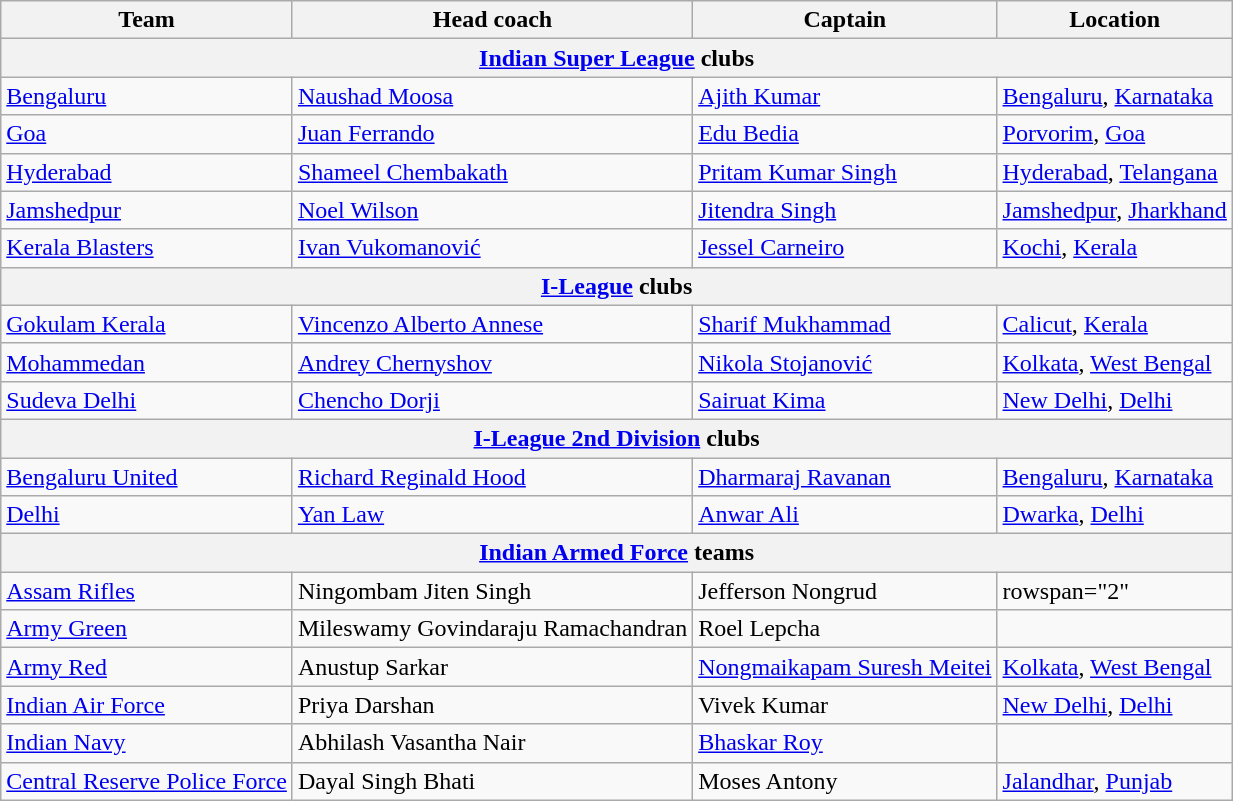<table class="wikitable">
<tr>
<th>Team</th>
<th>Head coach</th>
<th>Captain</th>
<th>Location</th>
</tr>
<tr>
<th colspan="4"> <a href='#'>Indian Super League</a> clubs</th>
</tr>
<tr>
<td><a href='#'>Bengaluru</a></td>
<td> <a href='#'>Naushad Moosa</a></td>
<td> <a href='#'>Ajith Kumar</a></td>
<td><a href='#'>Bengaluru</a>, <a href='#'>Karnataka</a></td>
</tr>
<tr>
<td><a href='#'>Goa</a></td>
<td> <a href='#'>Juan Ferrando</a></td>
<td> <a href='#'>Edu Bedia</a></td>
<td><a href='#'>Porvorim</a>, <a href='#'>Goa</a></td>
</tr>
<tr>
<td><a href='#'>Hyderabad</a></td>
<td> <a href='#'>Shameel Chembakath</a></td>
<td> <a href='#'>Pritam Kumar Singh</a></td>
<td><a href='#'>Hyderabad</a>, <a href='#'>Telangana</a></td>
</tr>
<tr>
<td><a href='#'>Jamshedpur</a></td>
<td> <a href='#'>Noel Wilson</a></td>
<td> <a href='#'>Jitendra Singh</a></td>
<td><a href='#'>Jamshedpur</a>, <a href='#'>Jharkhand</a></td>
</tr>
<tr>
<td><a href='#'>Kerala Blasters</a></td>
<td> <a href='#'>Ivan Vukomanović</a></td>
<td> <a href='#'>Jessel Carneiro</a></td>
<td><a href='#'>Kochi</a>, <a href='#'>Kerala</a></td>
</tr>
<tr>
<th colspan="4"> <a href='#'>I-League</a> clubs</th>
</tr>
<tr>
<td><a href='#'>Gokulam Kerala</a></td>
<td> <a href='#'>Vincenzo Alberto Annese</a></td>
<td> <a href='#'>Sharif Mukhammad</a></td>
<td><a href='#'>Calicut</a>, <a href='#'>Kerala</a></td>
</tr>
<tr>
<td><a href='#'>Mohammedan</a></td>
<td> <a href='#'>Andrey Chernyshov</a></td>
<td> <a href='#'>Nikola Stojanović</a></td>
<td><a href='#'>Kolkata</a>, <a href='#'>West Bengal</a></td>
</tr>
<tr>
<td><a href='#'>Sudeva Delhi</a></td>
<td> <a href='#'>Chencho Dorji</a></td>
<td> <a href='#'>Sairuat Kima</a></td>
<td><a href='#'>New Delhi</a>, <a href='#'>Delhi</a></td>
</tr>
<tr>
<th colspan="4"> <a href='#'>I-League 2nd Division</a> clubs</th>
</tr>
<tr>
<td><a href='#'>Bengaluru United</a></td>
<td> <a href='#'>Richard Reginald Hood</a></td>
<td> <a href='#'>Dharmaraj Ravanan</a></td>
<td><a href='#'>Bengaluru</a>, <a href='#'>Karnataka</a></td>
</tr>
<tr>
<td><a href='#'>Delhi</a></td>
<td> <a href='#'>Yan Law</a></td>
<td> <a href='#'>Anwar Ali</a></td>
<td><a href='#'>Dwarka</a>, <a href='#'>Delhi</a></td>
</tr>
<tr>
<th colspan="4"> <a href='#'>Indian Armed Force</a> teams</th>
</tr>
<tr>
<td><a href='#'>Assam Rifles</a></td>
<td> Ningombam Jiten Singh</td>
<td> Jefferson Nongrud</td>
<td>rowspan="2" </td>
</tr>
<tr>
<td><a href='#'>Army Green</a></td>
<td> Mileswamy Govindaraju Ramachandran</td>
<td> Roel Lepcha</td>
</tr>
<tr>
<td><a href='#'>Army Red</a></td>
<td> Anustup Sarkar</td>
<td> <a href='#'>Nongmaikapam Suresh Meitei</a></td>
<td><a href='#'>Kolkata</a>, <a href='#'>West Bengal</a></td>
</tr>
<tr>
<td><a href='#'>Indian Air Force</a></td>
<td> Priya Darshan</td>
<td> Vivek Kumar</td>
<td><a href='#'>New Delhi</a>, <a href='#'>Delhi</a></td>
</tr>
<tr>
<td><a href='#'>Indian Navy</a></td>
<td> Abhilash Vasantha Nair</td>
<td> <a href='#'>Bhaskar Roy</a></td>
<td></td>
</tr>
<tr>
<td><a href='#'>Central Reserve Police Force</a></td>
<td> Dayal Singh Bhati</td>
<td> Moses Antony</td>
<td><a href='#'>Jalandhar</a>, <a href='#'>Punjab</a></td>
</tr>
</table>
